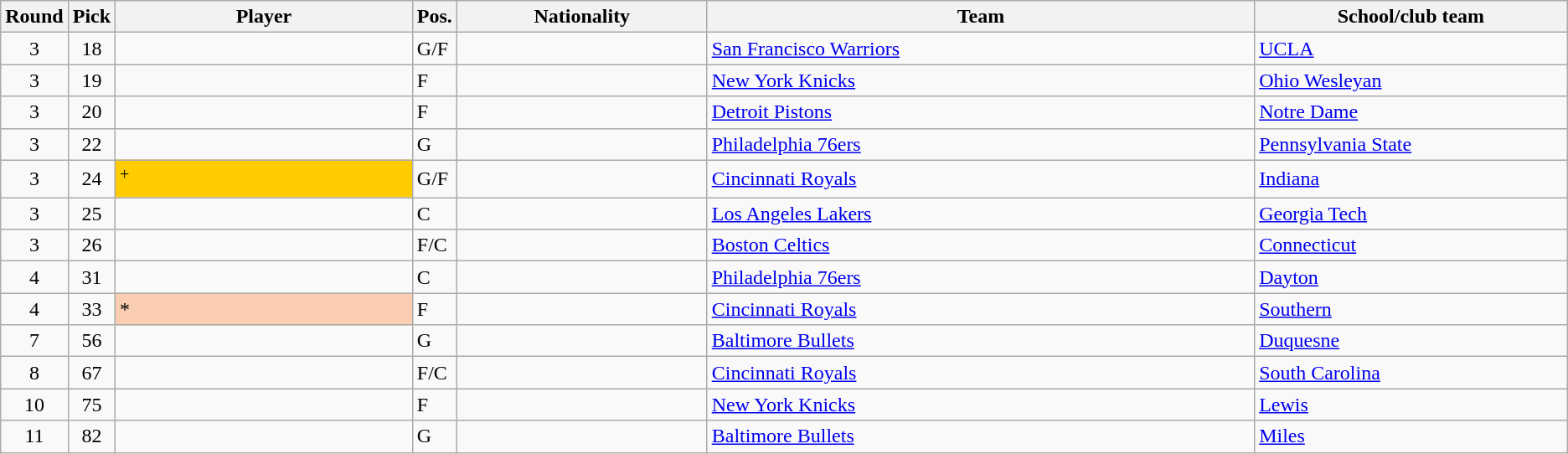<table class="wikitable sortable">
<tr>
<th width="1%">Round</th>
<th width="1%">Pick</th>
<th width="19%">Player</th>
<th width="1%">Pos.</th>
<th width="16%">Nationality</th>
<th width="35%">Team</th>
<th width="20%">School/club team</th>
</tr>
<tr>
<td align=center>3</td>
<td align=center>18</td>
<td></td>
<td>G/F</td>
<td></td>
<td><a href='#'>San Francisco Warriors</a></td>
<td><a href='#'>UCLA</a></td>
</tr>
<tr>
<td align=center>3</td>
<td align=center>19</td>
<td></td>
<td>F</td>
<td></td>
<td><a href='#'>New York Knicks</a></td>
<td><a href='#'>Ohio Wesleyan</a></td>
</tr>
<tr>
<td align=center>3</td>
<td align=center>20</td>
<td></td>
<td>F</td>
<td></td>
<td><a href='#'>Detroit Pistons</a></td>
<td><a href='#'>Notre Dame</a></td>
</tr>
<tr>
<td align=center>3</td>
<td align=center>22</td>
<td></td>
<td>G</td>
<td></td>
<td><a href='#'>Philadelphia 76ers</a></td>
<td><a href='#'>Pennsylvania State</a></td>
</tr>
<tr>
<td align=center>3</td>
<td align=center>24</td>
<td bgcolor="#FFCC00"><sup>+</sup></td>
<td>G/F</td>
<td></td>
<td><a href='#'>Cincinnati Royals</a></td>
<td><a href='#'>Indiana</a></td>
</tr>
<tr>
<td align=center>3</td>
<td align=center>25</td>
<td></td>
<td>C</td>
<td></td>
<td><a href='#'>Los Angeles Lakers</a></td>
<td><a href='#'>Georgia Tech</a></td>
</tr>
<tr>
<td align=center>3</td>
<td align=center>26</td>
<td></td>
<td>F/C</td>
<td></td>
<td><a href='#'>Boston Celtics</a></td>
<td><a href='#'>Connecticut</a></td>
</tr>
<tr>
<td align=center>4</td>
<td align=center>31</td>
<td></td>
<td>C</td>
<td></td>
<td><a href='#'>Philadelphia 76ers</a></td>
<td><a href='#'>Dayton</a></td>
</tr>
<tr>
<td align=center>4</td>
<td align=center>33</td>
<td bgcolor="#FBCEB1">*</td>
<td>F</td>
<td></td>
<td><a href='#'>Cincinnati Royals</a></td>
<td><a href='#'>Southern</a></td>
</tr>
<tr>
<td align=center>7</td>
<td align=center>56</td>
<td></td>
<td>G</td>
<td></td>
<td><a href='#'>Baltimore Bullets</a></td>
<td><a href='#'>Duquesne</a></td>
</tr>
<tr>
<td align=center>8</td>
<td align=center>67</td>
<td></td>
<td>F/C</td>
<td></td>
<td><a href='#'>Cincinnati Royals</a></td>
<td><a href='#'>South Carolina</a></td>
</tr>
<tr>
<td align=center>10</td>
<td align=center>75</td>
<td></td>
<td>F</td>
<td></td>
<td><a href='#'>New York Knicks</a></td>
<td><a href='#'>Lewis</a></td>
</tr>
<tr>
<td align=center>11</td>
<td align=center>82</td>
<td></td>
<td>G</td>
<td></td>
<td><a href='#'>Baltimore Bullets</a></td>
<td><a href='#'>Miles</a></td>
</tr>
</table>
